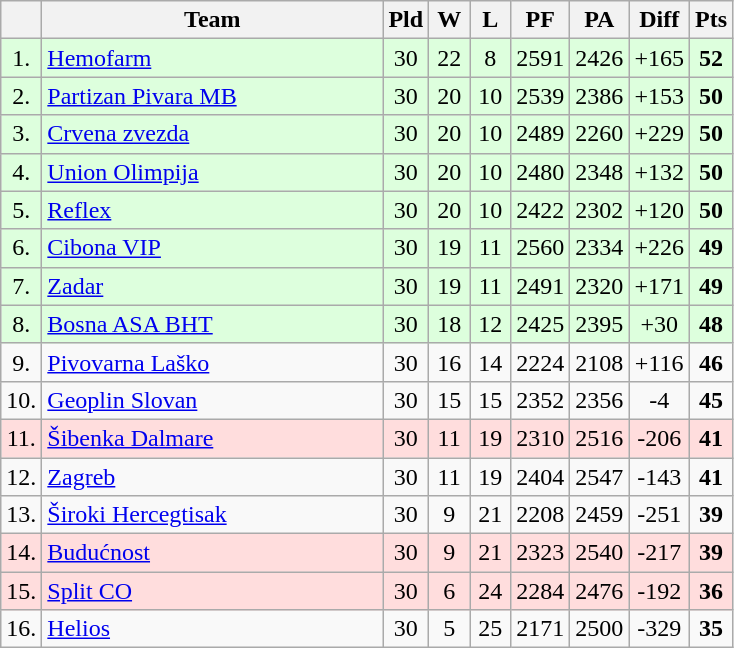<table class="wikitable sortable" style="text-align:center">
<tr>
<th width=15></th>
<th width=220>Team</th>
<th width=20>Pld</th>
<th width=20>W</th>
<th width=20>L</th>
<th width=20>PF</th>
<th width=20>PA</th>
<th width=30>Diff</th>
<th width=20>Pts</th>
</tr>
<tr bgcolor="#ddffdd">
<td>1.</td>
<td align=left><a href='#'>Hemofarm</a></td>
<td>30</td>
<td>22</td>
<td>8</td>
<td>2591</td>
<td>2426</td>
<td>+165</td>
<td><strong>52</strong></td>
</tr>
<tr bgcolor="#ddffdd">
<td>2.</td>
<td align=left><a href='#'>Partizan Pivara MB</a></td>
<td>30</td>
<td>20</td>
<td>10</td>
<td>2539</td>
<td>2386</td>
<td>+153</td>
<td><strong>50</strong></td>
</tr>
<tr bgcolor="#ddffdd">
<td>3.</td>
<td align=left><a href='#'>Crvena zvezda</a></td>
<td>30</td>
<td>20</td>
<td>10</td>
<td>2489</td>
<td>2260</td>
<td>+229</td>
<td><strong>50</strong></td>
</tr>
<tr bgcolor="#ddffdd">
<td>4.</td>
<td align=left><a href='#'>Union Olimpija</a></td>
<td>30</td>
<td>20</td>
<td>10</td>
<td>2480</td>
<td>2348</td>
<td>+132</td>
<td><strong>50</strong></td>
</tr>
<tr bgcolor="#ddffdd">
<td>5.</td>
<td align=left><a href='#'>Reflex</a></td>
<td>30</td>
<td>20</td>
<td>10</td>
<td>2422</td>
<td>2302</td>
<td>+120</td>
<td><strong>50</strong></td>
</tr>
<tr bgcolor="#ddffdd">
<td>6.</td>
<td align=left><a href='#'>Cibona VIP</a></td>
<td>30</td>
<td>19</td>
<td>11</td>
<td>2560</td>
<td>2334</td>
<td>+226</td>
<td><strong>49</strong></td>
</tr>
<tr bgcolor="#ddffdd">
<td>7.</td>
<td align=left><a href='#'>Zadar</a></td>
<td>30</td>
<td>19</td>
<td>11</td>
<td>2491</td>
<td>2320</td>
<td>+171</td>
<td><strong>49</strong></td>
</tr>
<tr bgcolor="#ddffdd">
<td>8.</td>
<td align=left><a href='#'>Bosna ASA BHT</a></td>
<td>30</td>
<td>18</td>
<td>12</td>
<td>2425</td>
<td>2395</td>
<td>+30</td>
<td><strong>48</strong></td>
</tr>
<tr>
<td>9.</td>
<td align=left><a href='#'>Pivovarna Laško</a></td>
<td>30</td>
<td>16</td>
<td>14</td>
<td>2224</td>
<td>2108</td>
<td>+116</td>
<td><strong>46</strong></td>
</tr>
<tr>
<td>10.</td>
<td align=left><a href='#'>Geoplin Slovan</a></td>
<td>30</td>
<td>15</td>
<td>15</td>
<td>2352</td>
<td>2356</td>
<td>-4</td>
<td><strong>45</strong></td>
</tr>
<tr bgcolor="#ffdddd">
<td>11.</td>
<td align=left><a href='#'>Šibenka Dalmare</a></td>
<td>30</td>
<td>11</td>
<td>19</td>
<td>2310</td>
<td>2516</td>
<td>-206</td>
<td><strong>41</strong></td>
</tr>
<tr>
<td>12.</td>
<td align=left><a href='#'>Zagreb</a></td>
<td>30</td>
<td>11</td>
<td>19</td>
<td>2404</td>
<td>2547</td>
<td>-143</td>
<td><strong>41</strong></td>
</tr>
<tr>
<td>13.</td>
<td align=left><a href='#'>Široki Hercegtisak</a></td>
<td>30</td>
<td>9</td>
<td>21</td>
<td>2208</td>
<td>2459</td>
<td>-251</td>
<td><strong>39</strong></td>
</tr>
<tr bgcolor="#ffdddd">
<td>14.</td>
<td align=left><a href='#'>Budućnost</a></td>
<td>30</td>
<td>9</td>
<td>21</td>
<td>2323</td>
<td>2540</td>
<td>-217</td>
<td><strong>39</strong></td>
</tr>
<tr bgcolor="#ffdddd">
<td>15.</td>
<td align=left><a href='#'>Split CO</a></td>
<td>30</td>
<td>6</td>
<td>24</td>
<td>2284</td>
<td>2476</td>
<td>-192</td>
<td><strong>36</strong></td>
</tr>
<tr>
<td>16.</td>
<td align=left><a href='#'>Helios</a></td>
<td>30</td>
<td>5</td>
<td>25</td>
<td>2171</td>
<td>2500</td>
<td>-329</td>
<td><strong>35</strong></td>
</tr>
</table>
